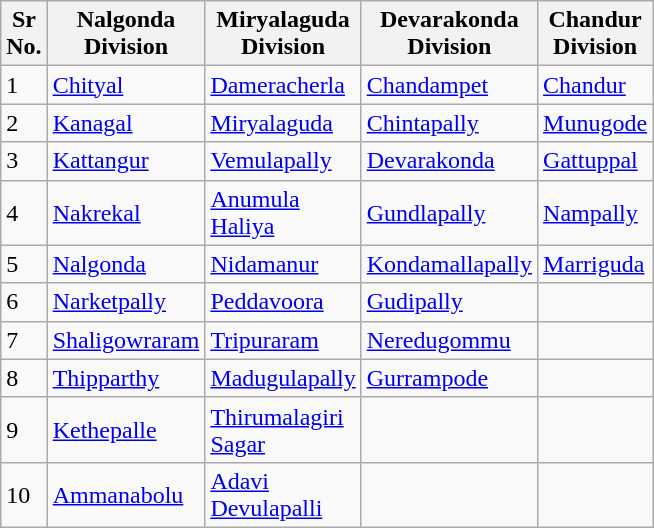<table class="wikitable" width="425pt">
<tr>
<th>Sr No.</th>
<th>Nalgonda Division</th>
<th>Miryalaguda Division</th>
<th>Devarakonda Division</th>
<th>Chandur Division</th>
</tr>
<tr>
<td>1</td>
<td><a href='#'>Chityal</a></td>
<td><a href='#'>Dameracherla</a></td>
<td><a href='#'>Chandampet</a></td>
<td><a href='#'>Chandur</a></td>
</tr>
<tr>
<td>2</td>
<td><a href='#'>Kanagal</a></td>
<td><a href='#'>Miryalaguda</a></td>
<td><a href='#'>Chintapally</a></td>
<td><a href='#'>Munugode</a></td>
</tr>
<tr>
<td>3</td>
<td><a href='#'>Kattangur</a></td>
<td><a href='#'>Vemulapally</a></td>
<td><a href='#'>Devarakonda</a></td>
<td><a href='#'>Gattuppal</a></td>
</tr>
<tr>
<td>4</td>
<td><a href='#'>Nakrekal</a></td>
<td><a href='#'>Anumula Haliya</a></td>
<td><a href='#'>Gundlapally</a></td>
<td><a href='#'>Nampally</a></td>
</tr>
<tr>
<td>5</td>
<td><a href='#'>Nalgonda</a></td>
<td><a href='#'>Nidamanur</a></td>
<td><a href='#'>Kondamallapally</a></td>
<td><a href='#'>Marriguda</a></td>
</tr>
<tr>
<td>6</td>
<td><a href='#'>Narketpally</a></td>
<td><a href='#'>Peddavoora</a></td>
<td><a href='#'>Gudipally</a></td>
<td></td>
</tr>
<tr>
<td>7</td>
<td><a href='#'>Shaligowraram</a></td>
<td><a href='#'>Tripuraram</a></td>
<td><a href='#'>Neredugommu</a></td>
<td></td>
</tr>
<tr>
<td>8</td>
<td><a href='#'>Thipparthy</a></td>
<td><a href='#'>Madugulapally</a></td>
<td><a href='#'>Gurrampode</a></td>
<td></td>
</tr>
<tr>
<td>9</td>
<td><a href='#'>Kethepalle</a></td>
<td><a href='#'>Thirumalagiri Sagar</a></td>
<td></td>
<td></td>
</tr>
<tr>
<td>10</td>
<td><a href='#'>Ammanabolu</a></td>
<td><a href='#'>Adavi Devulapalli</a></td>
<td></td>
<td></td>
</tr>
</table>
